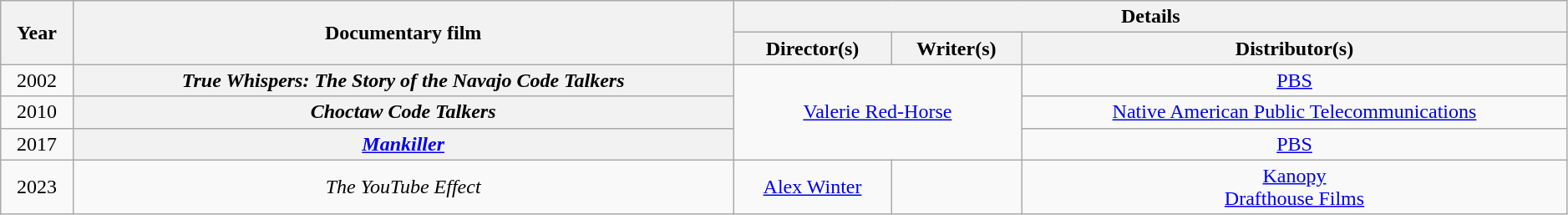<table class="wikitable sortable" style="text-align:center; width:99%;">
<tr>
<th rowspan="2">Year</th>
<th rowspan="2">Documentary film</th>
<th colspan="3">Details</th>
</tr>
<tr>
<th>Director(s)</th>
<th>Writer(s)</th>
<th>Distributor(s)</th>
</tr>
<tr>
<td>2002</td>
<th><em>True Whispers: The Story of the Navajo Code Talkers</em></th>
<td colspan="2" rowspan="3"><a href='#'>Valerie Red-Horse</a></td>
<td><a href='#'>PBS</a></td>
</tr>
<tr>
<td>2010</td>
<th><em>Choctaw Code Talkers</em></th>
<td><a href='#'>Native American Public Telecommunications</a></td>
</tr>
<tr>
<td>2017</td>
<th><em><a href='#'>Mankiller</a></em></th>
<td><a href='#'>PBS</a></td>
</tr>
<tr>
<td>2023</td>
<td><em>The YouTube Effect</em></td>
<td><a href='#'>Alex Winter</a></td>
<td></td>
<td><a href='#'>Kanopy</a><br><a href='#'>Drafthouse Films</a></td>
</tr>
</table>
